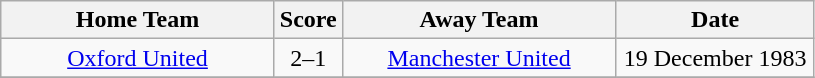<table class="wikitable" style="text-align:center;">
<tr>
<th width=175>Home Team</th>
<th width=20>Score</th>
<th width=175>Away Team</th>
<th width=125>Date</th>
</tr>
<tr>
<td><a href='#'>Oxford United</a></td>
<td>2–1</td>
<td><a href='#'>Manchester United</a></td>
<td>19 December 1983</td>
</tr>
<tr>
</tr>
</table>
